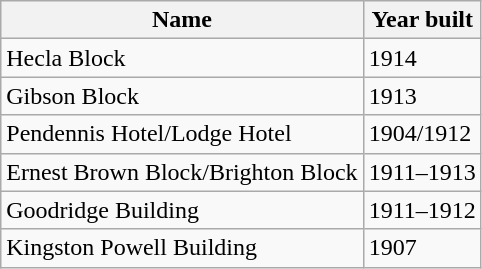<table class="wikitable">
<tr>
<th>Name</th>
<th>Year built</th>
</tr>
<tr>
<td>Hecla Block</td>
<td>1914</td>
</tr>
<tr>
<td>Gibson Block</td>
<td>1913</td>
</tr>
<tr>
<td>Pendennis Hotel/Lodge Hotel</td>
<td>1904/1912</td>
</tr>
<tr>
<td>Ernest Brown Block/Brighton Block</td>
<td>1911–1913</td>
</tr>
<tr>
<td>Goodridge Building</td>
<td>1911–1912</td>
</tr>
<tr>
<td>Kingston Powell Building</td>
<td>1907</td>
</tr>
</table>
